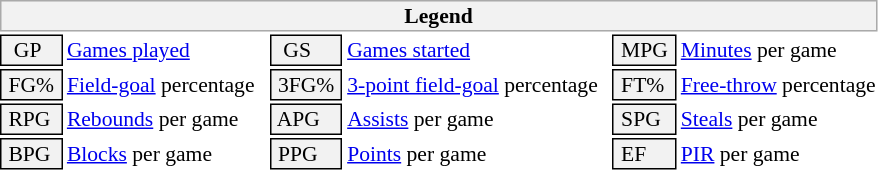<table class="toccolours" style="font-size: 90%; white-space: nowrap;">
<tr>
<th colspan="6" style="background-color: #F2F2F2; border: 1px solid #AAAAAA;">Legend</th>
</tr>
<tr>
<td style="background-color: #F2F2F2; border: 1px solid black;">  GP</td>
<td><a href='#'>Games played</a></td>
<td style="background-color: #F2F2F2; border: 1px solid black">  GS </td>
<td><a href='#'>Games started</a></td>
<td style="background-color: #F2F2F2; border: 1px solid black"> MPG </td>
<td><a href='#'>Minutes</a> per game</td>
</tr>
<tr>
<td style="background-color: #F2F2F2; border: 1px solid black;"> FG% </td>
<td style="padding-right: 8px"><a href='#'>Field-goal</a> percentage</td>
<td style="background-color: #F2F2F2; border: 1px solid black"> 3FG% </td>
<td style="padding-right: 8px"><a href='#'>3-point field-goal</a> percentage</td>
<td style="background-color: #F2F2F2; border: 1px solid black"> FT% </td>
<td><a href='#'>Free-throw</a> percentage</td>
</tr>
<tr>
<td style="background-color: #F2F2F2; border: 1px solid black;"> RPG </td>
<td><a href='#'>Rebounds</a> per game</td>
<td style="background-color: #F2F2F2; border: 1px solid black"> APG </td>
<td><a href='#'>Assists</a> per game</td>
<td style="background-color: #F2F2F2; border: 1px solid black"> SPG </td>
<td><a href='#'>Steals</a> per game</td>
</tr>
<tr>
<td style="background-color: #F2F2F2; border: 1px solid black;"> BPG </td>
<td><a href='#'>Blocks</a> per game</td>
<td style="background-color: #F2F2F2; border: 1px solid black"> PPG </td>
<td><a href='#'>Points</a> per game</td>
<td style="background-color: #F2F2F2; border: 1px solid black"> EF </td>
<td><a href='#'>PIR</a> per game</td>
</tr>
<tr>
</tr>
</table>
